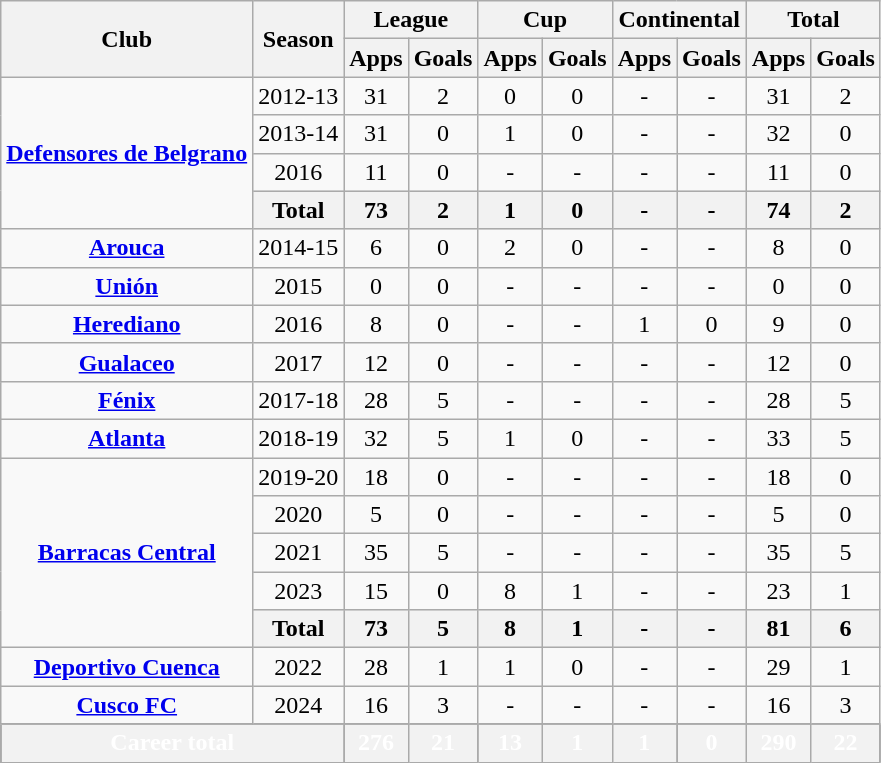<table class="wikitable" style="text-align:center">
<tr>
<th rowspan="2">Club</th>
<th rowspan="2">Season</th>
<th colspan="2">League</th>
<th colspan="2">Cup</th>
<th colspan="2">Continental</th>
<th colspan="2">Total</th>
</tr>
<tr>
<th>Apps</th>
<th>Goals</th>
<th>Apps</th>
<th>Goals</th>
<th>Apps</th>
<th>Goals</th>
<th>Apps</th>
<th>Goals</th>
</tr>
<tr style="text-align: center;">
<td rowspan="4" align=center valign=center><strong><a href='#'>Defensores de Belgrano</a></strong></td>
<td>2012-13</td>
<td>31</td>
<td>2</td>
<td>0</td>
<td>0</td>
<td>-</td>
<td>-</td>
<td>31</td>
<td>2</td>
</tr>
<tr style="text-align: center;">
<td>2013-14</td>
<td>31</td>
<td>0</td>
<td>1</td>
<td>0</td>
<td>-</td>
<td>-</td>
<td>32</td>
<td>0</td>
</tr>
<tr style="text-align: center;">
<td>2016</td>
<td>11</td>
<td>0</td>
<td>-</td>
<td>-</td>
<td>-</td>
<td>-</td>
<td>11</td>
<td>0</td>
</tr>
<tr align="center" style="background:#DDDDDD; color:#000000">
<th>Total</th>
<th>73</th>
<th>2</th>
<th>1</th>
<th>0</th>
<th>-</th>
<th>-</th>
<th>74</th>
<th>2</th>
</tr>
<tr style="text-align: center;">
<td align=center valign=center><strong><a href='#'>Arouca</a></strong></td>
<td>2014-15</td>
<td>6</td>
<td>0</td>
<td>2</td>
<td>0</td>
<td>-</td>
<td>-</td>
<td>8</td>
<td>0</td>
</tr>
<tr style="text-align: center;">
<td align=center valign=center><strong><a href='#'>Unión</a></strong></td>
<td>2015</td>
<td>0</td>
<td>0</td>
<td>-</td>
<td>-</td>
<td>-</td>
<td>-</td>
<td>0</td>
<td>0</td>
</tr>
<tr style="text-align: center;">
<td align=center valign=center><strong><a href='#'>Herediano</a></strong></td>
<td>2016</td>
<td>8</td>
<td>0</td>
<td>-</td>
<td>-</td>
<td>1</td>
<td>0</td>
<td>9</td>
<td>0</td>
</tr>
<tr style="text-align: center;">
<td align=center valign=center><strong><a href='#'>Gualaceo</a></strong></td>
<td>2017</td>
<td>12</td>
<td>0</td>
<td>-</td>
<td>-</td>
<td>-</td>
<td>-</td>
<td>12</td>
<td>0</td>
</tr>
<tr style="text-align: center;">
<td align=center valign=center><strong><a href='#'>Fénix</a></strong></td>
<td>2017-18</td>
<td>28</td>
<td>5</td>
<td>-</td>
<td>-</td>
<td>-</td>
<td>-</td>
<td>28</td>
<td>5</td>
</tr>
<tr style="text-align: center;">
<td align=center valign=center><strong><a href='#'>Atlanta</a></strong></td>
<td>2018-19</td>
<td>32</td>
<td>5</td>
<td>1</td>
<td>0</td>
<td>-</td>
<td>-</td>
<td>33</td>
<td>5</td>
</tr>
<tr style="text-align: center;">
<td rowspan="5" align=center valign=center><strong><a href='#'>Barracas Central</a></strong></td>
<td>2019-20</td>
<td>18</td>
<td>0</td>
<td>-</td>
<td>-</td>
<td>-</td>
<td>-</td>
<td>18</td>
<td>0</td>
</tr>
<tr style="text-align: center;">
<td>2020</td>
<td>5</td>
<td>0</td>
<td>-</td>
<td>-</td>
<td>-</td>
<td>-</td>
<td>5</td>
<td>0</td>
</tr>
<tr style="text-align: center;">
<td>2021</td>
<td>35</td>
<td>5</td>
<td>-</td>
<td>-</td>
<td>-</td>
<td>-</td>
<td>35</td>
<td>5</td>
</tr>
<tr style="text-align: center;">
<td>2023</td>
<td>15</td>
<td>0</td>
<td>8</td>
<td>1</td>
<td>-</td>
<td>-</td>
<td>23</td>
<td>1</td>
</tr>
<tr align="center" style="background:#DDDDDD; color:#000000">
<th>Total</th>
<th>73</th>
<th>5</th>
<th>8</th>
<th>1</th>
<th>-</th>
<th>-</th>
<th>81</th>
<th>6</th>
</tr>
<tr style="text-align: center;">
<td align=center valign=center><strong><a href='#'>Deportivo Cuenca</a></strong></td>
<td>2022</td>
<td>28</td>
<td>1</td>
<td>1</td>
<td>0</td>
<td>-</td>
<td>-</td>
<td>29</td>
<td>1</td>
</tr>
<tr style="text-align: center;">
<td align=center valign=center><strong><a href='#'>Cusco FC</a></strong></td>
<td>2024</td>
<td>16</td>
<td>3</td>
<td>-</td>
<td>-</td>
<td>-</td>
<td>-</td>
<td>16</td>
<td>3</td>
</tr>
<tr align="center" style="background:#000000; color:#FFFFFF">
<th colspan="2">Career total</th>
<th>276</th>
<th>21</th>
<th>13</th>
<th>1</th>
<th>1</th>
<th>0</th>
<th>290</th>
<th>22</th>
</tr>
</table>
